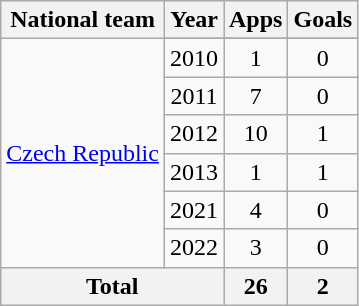<table class="wikitable" style="text-align:center">
<tr>
<th>National team</th>
<th>Year</th>
<th>Apps</th>
<th>Goals</th>
</tr>
<tr>
<td rowspan=7><a href='#'>Czech Republic</a></td>
</tr>
<tr>
<td>2010</td>
<td>1</td>
<td>0</td>
</tr>
<tr>
<td>2011</td>
<td>7</td>
<td>0</td>
</tr>
<tr>
<td>2012</td>
<td>10</td>
<td>1</td>
</tr>
<tr>
<td>2013</td>
<td>1</td>
<td>1</td>
</tr>
<tr>
<td>2021</td>
<td>4</td>
<td>0</td>
</tr>
<tr>
<td>2022</td>
<td>3</td>
<td>0</td>
</tr>
<tr>
<th colspan="2">Total</th>
<th>26</th>
<th>2</th>
</tr>
</table>
